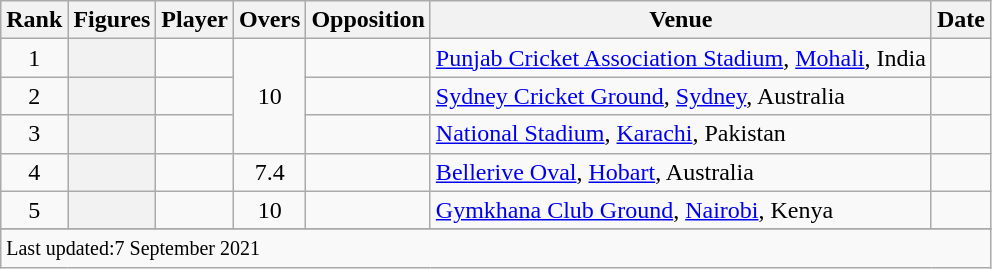<table class="wikitable plainrowheaders sortable">
<tr>
<th scope=col>Rank</th>
<th scope=col>Figures</th>
<th scope=col>Player</th>
<th scope=col>Overs</th>
<th scope=col>Opposition</th>
<th scope=col>Venue</th>
<th scope=col>Date</th>
</tr>
<tr>
<td align=center>1</td>
<th scope=row style=text-align:center;></th>
<td></td>
<td align=center rowspan=3>10</td>
<td></td>
<td><a href='#'>Punjab Cricket Association Stadium</a>, <a href='#'>Mohali</a>, India</td>
<td></td>
</tr>
<tr>
<td align=center>2</td>
<th scope=row style=text-align:center;></th>
<td></td>
<td></td>
<td><a href='#'>Sydney Cricket Ground</a>, <a href='#'>Sydney</a>, Australia</td>
<td></td>
</tr>
<tr>
<td align=center>3</td>
<th scope=row style=text-align:center;></th>
<td></td>
<td></td>
<td><a href='#'>National Stadium</a>, <a href='#'>Karachi</a>, Pakistan</td>
<td> </td>
</tr>
<tr>
<td align=center>4</td>
<th scope=row style=text-align:center;></th>
<td></td>
<td align=center>7.4</td>
<td></td>
<td><a href='#'>Bellerive Oval</a>, <a href='#'>Hobart</a>, Australia</td>
<td></td>
</tr>
<tr>
<td align=center>5</td>
<th scope=row style=text-align:center;></th>
<td></td>
<td align=center>10</td>
<td></td>
<td><a href='#'>Gymkhana Club Ground</a>, <a href='#'>Nairobi</a>, Kenya</td>
<td></td>
</tr>
<tr>
</tr>
<tr class=sortbottom>
<td colspan=7><small>Last updated:7 September 2021</small></td>
</tr>
</table>
